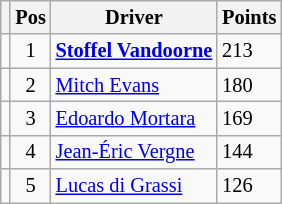<table class="wikitable" style="font-size: 85%;">
<tr>
<th></th>
<th>Pos</th>
<th>Driver</th>
<th>Points</th>
</tr>
<tr>
<td align="left"></td>
<td align="center">1</td>
<td><strong> <a href='#'>Stoffel Vandoorne</a></strong></td>
<td align="left">213</td>
</tr>
<tr>
<td align="left"></td>
<td align="center">2</td>
<td> <a href='#'>Mitch Evans</a></td>
<td align="left">180</td>
</tr>
<tr>
<td align="left"></td>
<td align="center">3</td>
<td> <a href='#'>Edoardo Mortara</a></td>
<td align="left">169</td>
</tr>
<tr>
<td align="left"></td>
<td align="center">4</td>
<td> <a href='#'>Jean-Éric Vergne</a></td>
<td align="left">144</td>
</tr>
<tr>
<td align="left"></td>
<td align="center">5</td>
<td> <a href='#'>Lucas di Grassi</a></td>
<td align="left">126</td>
</tr>
</table>
